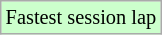<table class="wikitable" style="font-size: 85%;">
<tr style="background:#ccffcc;">
<td>Fastest session lap</td>
</tr>
</table>
